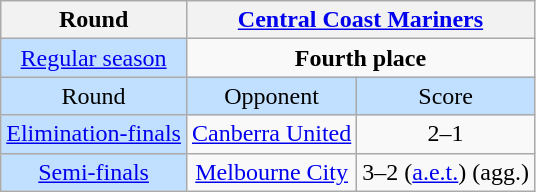<table class="wikitable" style="text-align:center">
<tr>
<th>Round</th>
<th colspan="2"><a href='#'>Central Coast Mariners</a></th>
</tr>
<tr>
<td style="background:#c1e0ff"><a href='#'>Regular season</a></td>
<td colspan="2" valign="top"><strong>Fourth place</strong></td>
</tr>
<tr style="background:#c1e0ff">
<td>Round</td>
<td>Opponent</td>
<td>Score</td>
</tr>
<tr>
<td style="background:#c1e0ff"><a href='#'>Elimination-finals</a></td>
<td><a href='#'>Canberra United</a></td>
<td>2–1</td>
</tr>
<tr>
<td style="background:#c1e0ff"><a href='#'>Semi-finals</a></td>
<td><a href='#'>Melbourne City</a></td>
<td>3–2 (<a href='#'>a.e.t.</a>) (agg.)</td>
</tr>
</table>
